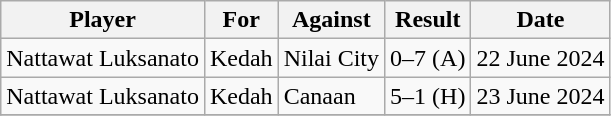<table class="wikitable">
<tr>
<th>Player</th>
<th>For</th>
<th>Against</th>
<th>Result</th>
<th>Date</th>
</tr>
<tr>
<td> Nattawat Luksanato</td>
<td>Kedah</td>
<td>Nilai City</td>
<td>0–7 (A)</td>
<td>22 June 2024</td>
</tr>
<tr>
<td> Nattawat Luksanato</td>
<td>Kedah</td>
<td>Canaan</td>
<td>5–1 (H)</td>
<td>23 June 2024</td>
</tr>
<tr>
</tr>
</table>
